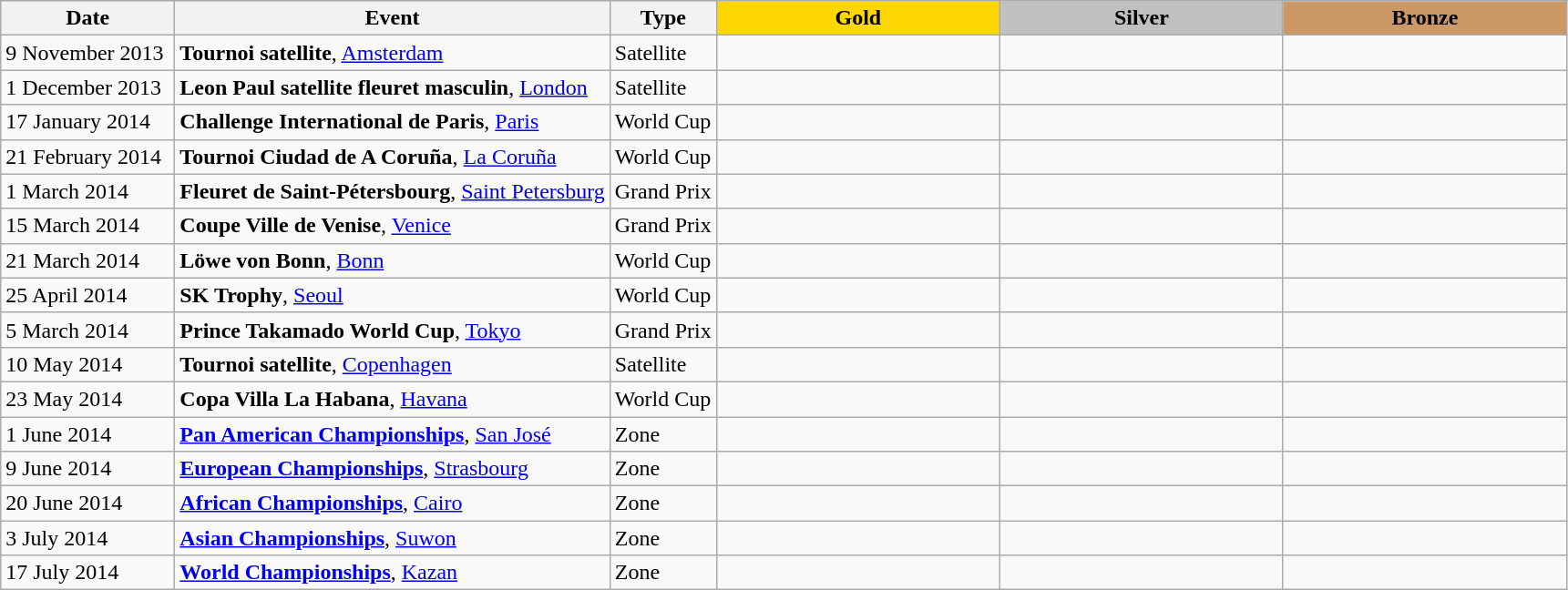<table class="wikitable plainrowheaders" border="1" style="font-size:100%">
<tr style="text-align:center; background-color:#efefef;">
<th scope=col style="width:120px;">Date</th>
<th scope=col>Event</th>
<th scope=col>Type</th>
<th scope=col style="width:200px; background: gold;">Gold</th>
<th scope=col style="width:200px; background: silver;">Silver</th>
<th scope=col style="width:200px; background: #cc9966;">Bronze</th>
</tr>
<tr>
<td>9 November 2013</td>
<td><strong>Tournoi satellite</strong>, <a href='#'>Amsterdam</a></td>
<td>Satellite</td>
<td></td>
<td></td>
<td><br></td>
</tr>
<tr>
<td>1 December 2013</td>
<td><strong>Leon Paul satellite fleuret masculin</strong>, <a href='#'>London</a></td>
<td>Satellite</td>
<td></td>
<td></td>
<td><br></td>
</tr>
<tr>
<td>17 January 2014</td>
<td><strong>Challenge International de Paris</strong>, <a href='#'>Paris</a></td>
<td>World Cup</td>
<td></td>
<td></td>
<td><br></td>
</tr>
<tr>
<td>21 February 2014</td>
<td><strong>Tournoi Ciudad de A Coruña</strong>, <a href='#'>La Coruña</a></td>
<td>World Cup</td>
<td></td>
<td></td>
<td><br></td>
</tr>
<tr>
<td>1 March 2014</td>
<td><strong>Fleuret de Saint-Pétersbourg</strong>, <a href='#'>Saint Petersburg</a></td>
<td>Grand Prix</td>
<td></td>
<td></td>
<td><br></td>
</tr>
<tr>
<td>15 March 2014</td>
<td><strong>Coupe Ville de Venise</strong>, <a href='#'>Venice</a></td>
<td>Grand Prix</td>
<td></td>
<td></td>
<td><br></td>
</tr>
<tr>
<td>21 March 2014</td>
<td><strong>Löwe von Bonn</strong>, <a href='#'>Bonn</a></td>
<td>World Cup</td>
<td></td>
<td></td>
<td><br></td>
</tr>
<tr>
<td>25 April 2014</td>
<td><strong>SK Trophy</strong>, <a href='#'>Seoul</a></td>
<td>World Cup</td>
<td></td>
<td></td>
<td><br></td>
</tr>
<tr>
<td>5 March 2014</td>
<td><strong>Prince Takamado World Cup</strong>, <a href='#'>Tokyo</a></td>
<td>Grand Prix</td>
<td></td>
<td></td>
<td><br></td>
</tr>
<tr>
<td>10 May 2014</td>
<td><strong>Tournoi satellite</strong>, <a href='#'>Copenhagen</a></td>
<td>Satellite</td>
<td></td>
<td></td>
<td><br></td>
</tr>
<tr>
<td>23 May 2014</td>
<td><strong>Copa Villa La Habana</strong>, <a href='#'>Havana</a></td>
<td>World Cup</td>
<td></td>
<td></td>
<td><br></td>
</tr>
<tr>
<td>1 June 2014</td>
<td><strong><a href='#'>Pan American Championships</a></strong>, <a href='#'>San José</a></td>
<td>Zone</td>
<td></td>
<td></td>
<td><br></td>
</tr>
<tr>
<td>9 June 2014</td>
<td><strong><a href='#'>European Championships</a></strong>, <a href='#'>Strasbourg</a></td>
<td>Zone</td>
<td></td>
<td></td>
<td><br></td>
</tr>
<tr>
<td>20 June 2014</td>
<td><strong><a href='#'>African Championships</a></strong>, <a href='#'>Cairo</a></td>
<td>Zone</td>
<td></td>
<td></td>
<td><br></td>
</tr>
<tr>
<td>3 July 2014</td>
<td><strong><a href='#'>Asian Championships</a></strong>, <a href='#'>Suwon</a></td>
<td>Zone</td>
<td></td>
<td></td>
<td><br></td>
</tr>
<tr>
<td>17 July 2014</td>
<td><strong><a href='#'>World Championships</a></strong>, <a href='#'>Kazan</a></td>
<td>Zone</td>
<td></td>
<td></td>
<td><br></td>
</tr>
</table>
